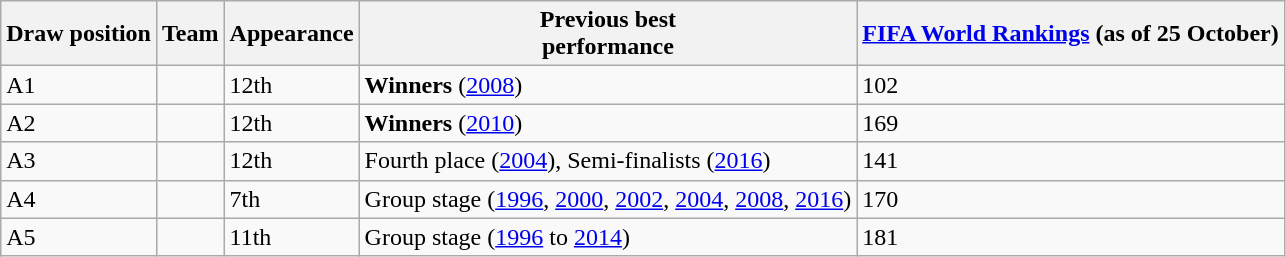<table class="wikitable" style="text-align:left;">
<tr>
<th>Draw position</th>
<th>Team</th>
<th>Appearance</th>
<th>Previous best<br>performance</th>
<th><a href='#'>FIFA World Rankings</a> (as of 25 October)</th>
</tr>
<tr>
<td>A1</td>
<td style=white-space:nowrap></td>
<td data-sort-value="37">12th</td>
<td data-sort-value="6.04"><strong>Winners</strong> (<a href='#'>2008</a>)</td>
<td>102</td>
</tr>
<tr>
<td>A2</td>
<td style=white-space:nowrap></td>
<td data-sort-value="9">12th</td>
<td data-sort-value="6.02"><strong>Winners</strong> (<a href='#'>2010</a>)</td>
<td>169</td>
</tr>
<tr>
<td>A3</td>
<td style=white-space:nowrap></td>
<td data-sort-value="26">12th</td>
<td data-sort-value="4.02">Fourth place (<a href='#'>2004</a>), Semi-finalists (<a href='#'>2016</a>)</td>
<td>141</td>
</tr>
<tr>
<td>A4</td>
<td style=white-space:nowrap></td>
<td data-sort-value="25">7th</td>
<td data-sort-value="7.01">Group stage (<a href='#'>1996</a>, <a href='#'>2000</a>, <a href='#'>2002</a>, <a href='#'>2004</a>, <a href='#'>2008</a>, <a href='#'>2016</a>)</td>
<td>170</td>
</tr>
<tr>
<td>A5</td>
<td style=white-space:nowrap></td>
<td data-sort-value="25">11th</td>
<td data-sort-value="7.01">Group stage (<a href='#'>1996</a> to <a href='#'>2014</a>)</td>
<td>181</td>
</tr>
</table>
